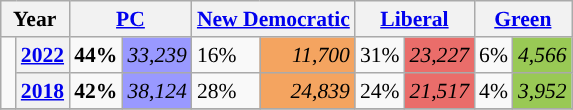<table class="wikitable" style="float:right; width:400; font-size:90%; margin-left:1em;">
<tr>
<th colspan="2" scope="col">Year</th>
<th colspan="2" scope="col"><a href='#'>PC</a></th>
<th colspan="2" scope="col"><a href='#'>New Democratic</a></th>
<th colspan="2" scope="col"><a href='#'>Liberal</a></th>
<th colspan="2" scope="col"><a href='#'>Green</a></th>
</tr>
<tr>
<td rowspan="2" style="width: 0.25em; background-color: "></td>
<th><a href='#'>2022</a></th>
<td><strong>44%</strong></td>
<td style="text-align:right; background:#9999FF;"><em>33,239</em></td>
<td>16%</td>
<td style="text-align:right; background:#F4A460;"><em>11,700</em></td>
<td>31%</td>
<td style="text-align:right; background:#EA6D6A;"><em>23,227</em></td>
<td>6%</td>
<td style="text-align:right; background:#99C955;"><em>4,566</em></td>
</tr>
<tr>
<th><a href='#'>2018</a></th>
<td><strong>42%</strong></td>
<td style="text-align:right; background:#9999FF;"><em>38,124</em></td>
<td>28%</td>
<td style="text-align:right; background:#F4A460;"><em>24,839</em></td>
<td>24%</td>
<td style="text-align:right; background:#EA6D6A;"><em>21,517</em></td>
<td>4%</td>
<td style="text-align:right; background:#99C955;"><em>3,952</em></td>
</tr>
<tr>
</tr>
</table>
